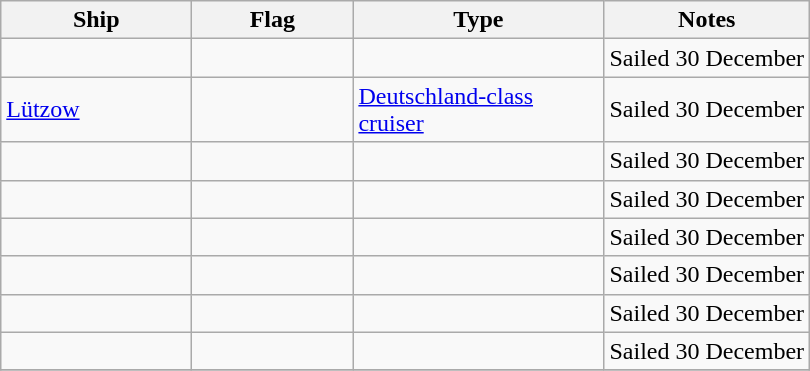<table class="wikitable sortable">
<tr>
<th scope="col" width="120px">Ship</th>
<th scope="col" width="100px">Flag</th>
<th scope="col" width="160px">Type</th>
<th>Notes</th>
</tr>
<tr>
<td align="left"></td>
<td align="left"></td>
<td align="left"></td>
<td align="left">Sailed 30 December</td>
</tr>
<tr>
<td align="left"><a href='#'>Lützow</a></td>
<td align="left"></td>
<td align="left"><a href='#'>Deutschland-class cruiser</a></td>
<td align="left">Sailed 30 December</td>
</tr>
<tr>
<td align="left"></td>
<td align="left"></td>
<td align="left"></td>
<td align="left">Sailed 30 December</td>
</tr>
<tr>
<td align="left"></td>
<td align="left"></td>
<td align="left"></td>
<td align="left">Sailed 30 December</td>
</tr>
<tr>
<td align="left"></td>
<td align="left"></td>
<td align="left"></td>
<td align="left">Sailed 30 December</td>
</tr>
<tr>
<td align="left"></td>
<td align="left"></td>
<td align="left"></td>
<td align="left">Sailed 30 December</td>
</tr>
<tr>
<td align="left"></td>
<td align="left"></td>
<td align="left"></td>
<td align="left">Sailed 30 December</td>
</tr>
<tr>
<td align="left"></td>
<td align="left"></td>
<td align="left"></td>
<td align="left">Sailed 30 December</td>
</tr>
<tr>
</tr>
</table>
